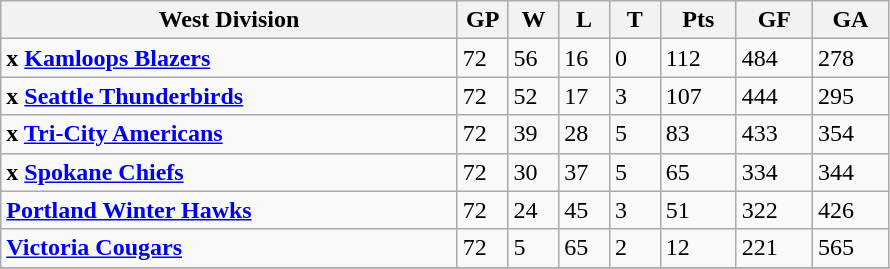<table class="wikitable">
<tr>
<th width="45%">West Division</th>
<th width="5%">GP</th>
<th width="5%">W</th>
<th width="5%">L</th>
<th width="5%">T</th>
<th width="7.5%">Pts</th>
<th width="7.5%">GF</th>
<th width="7.5%">GA</th>
</tr>
<tr>
<td><strong>x <a href='#'>Kamloops Blazers</a></strong></td>
<td>72</td>
<td>56</td>
<td>16</td>
<td>0</td>
<td>112</td>
<td>484</td>
<td>278</td>
</tr>
<tr>
<td><strong>x <a href='#'>Seattle Thunderbirds</a></strong></td>
<td>72</td>
<td>52</td>
<td>17</td>
<td>3</td>
<td>107</td>
<td>444</td>
<td>295</td>
</tr>
<tr>
<td><strong>x <a href='#'>Tri-City Americans</a></strong></td>
<td>72</td>
<td>39</td>
<td>28</td>
<td>5</td>
<td>83</td>
<td>433</td>
<td>354</td>
</tr>
<tr>
<td><strong>x <a href='#'>Spokane Chiefs</a></strong></td>
<td>72</td>
<td>30</td>
<td>37</td>
<td>5</td>
<td>65</td>
<td>334</td>
<td>344</td>
</tr>
<tr>
<td><strong><a href='#'>Portland Winter Hawks</a></strong></td>
<td>72</td>
<td>24</td>
<td>45</td>
<td>3</td>
<td>51</td>
<td>322</td>
<td>426</td>
</tr>
<tr>
<td><strong><a href='#'>Victoria Cougars</a></strong></td>
<td>72</td>
<td>5</td>
<td>65</td>
<td>2</td>
<td>12</td>
<td>221</td>
<td>565</td>
</tr>
<tr>
</tr>
</table>
